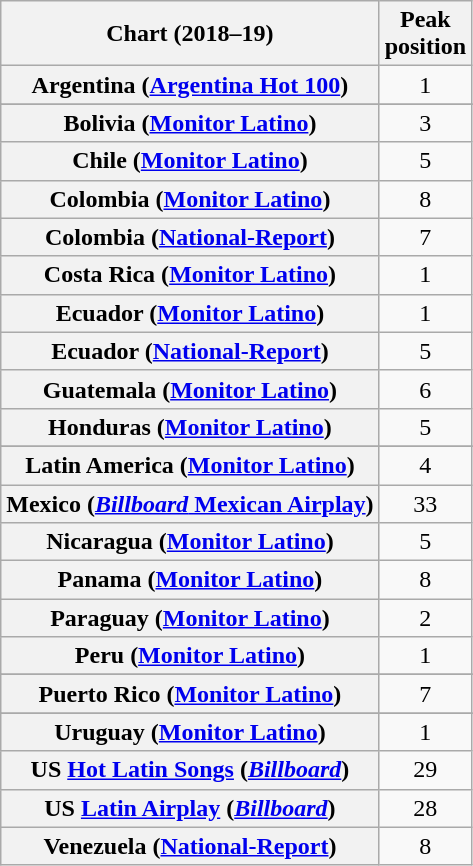<table class="wikitable sortable plainrowheaders" style="text-align:center">
<tr>
<th scope="col">Chart (2018–19)</th>
<th scope="col">Peak<br> position</th>
</tr>
<tr>
<th scope="row">Argentina (<a href='#'>Argentina Hot 100</a>)</th>
<td>1</td>
</tr>
<tr>
</tr>
<tr>
<th scope="row">Bolivia (<a href='#'>Monitor Latino</a>)</th>
<td>3</td>
</tr>
<tr>
<th scope="row">Chile (<a href='#'>Monitor Latino</a>)</th>
<td>5</td>
</tr>
<tr>
<th scope="row">Colombia (<a href='#'>Monitor Latino</a>)</th>
<td>8</td>
</tr>
<tr>
<th scope="row">Colombia (<a href='#'>National-Report</a>)</th>
<td>7</td>
</tr>
<tr>
<th scope="row">Costa Rica (<a href='#'>Monitor Latino</a>)</th>
<td>1</td>
</tr>
<tr>
<th scope="row">Ecuador (<a href='#'>Monitor Latino</a>)</th>
<td>1</td>
</tr>
<tr>
<th scope="row">Ecuador (<a href='#'>National-Report</a>)</th>
<td>5</td>
</tr>
<tr>
<th scope="row">Guatemala (<a href='#'>Monitor Latino</a>)</th>
<td>6</td>
</tr>
<tr>
<th scope="row">Honduras (<a href='#'>Monitor Latino</a>)</th>
<td>5</td>
</tr>
<tr>
</tr>
<tr>
<th scope="row">Latin America (<a href='#'>Monitor Latino</a>)</th>
<td>4</td>
</tr>
<tr>
<th scope="row">Mexico (<a href='#'><em>Billboard</em> Mexican Airplay</a>)</th>
<td>33</td>
</tr>
<tr>
<th scope="row">Nicaragua (<a href='#'>Monitor Latino</a>)</th>
<td>5</td>
</tr>
<tr>
<th scope="row">Panama (<a href='#'>Monitor Latino</a>)</th>
<td>8</td>
</tr>
<tr>
<th scope="row">Paraguay (<a href='#'>Monitor Latino</a>)</th>
<td>2</td>
</tr>
<tr>
<th scope="row">Peru (<a href='#'>Monitor Latino</a>)</th>
<td>1</td>
</tr>
<tr>
</tr>
<tr>
<th scope="row">Puerto Rico (<a href='#'>Monitor Latino</a>)</th>
<td>7</td>
</tr>
<tr>
</tr>
<tr>
</tr>
<tr>
<th scope="row">Uruguay (<a href='#'>Monitor Latino</a>)</th>
<td>1</td>
</tr>
<tr>
<th scope="row">US <a href='#'>Hot Latin Songs</a> (<em><a href='#'>Billboard</a></em>)</th>
<td>29</td>
</tr>
<tr>
<th scope="row">US <a href='#'>Latin Airplay</a> (<em><a href='#'>Billboard</a></em>)</th>
<td>28</td>
</tr>
<tr>
<th scope="row">Venezuela (<a href='#'>National-Report</a>)</th>
<td>8</td>
</tr>
</table>
